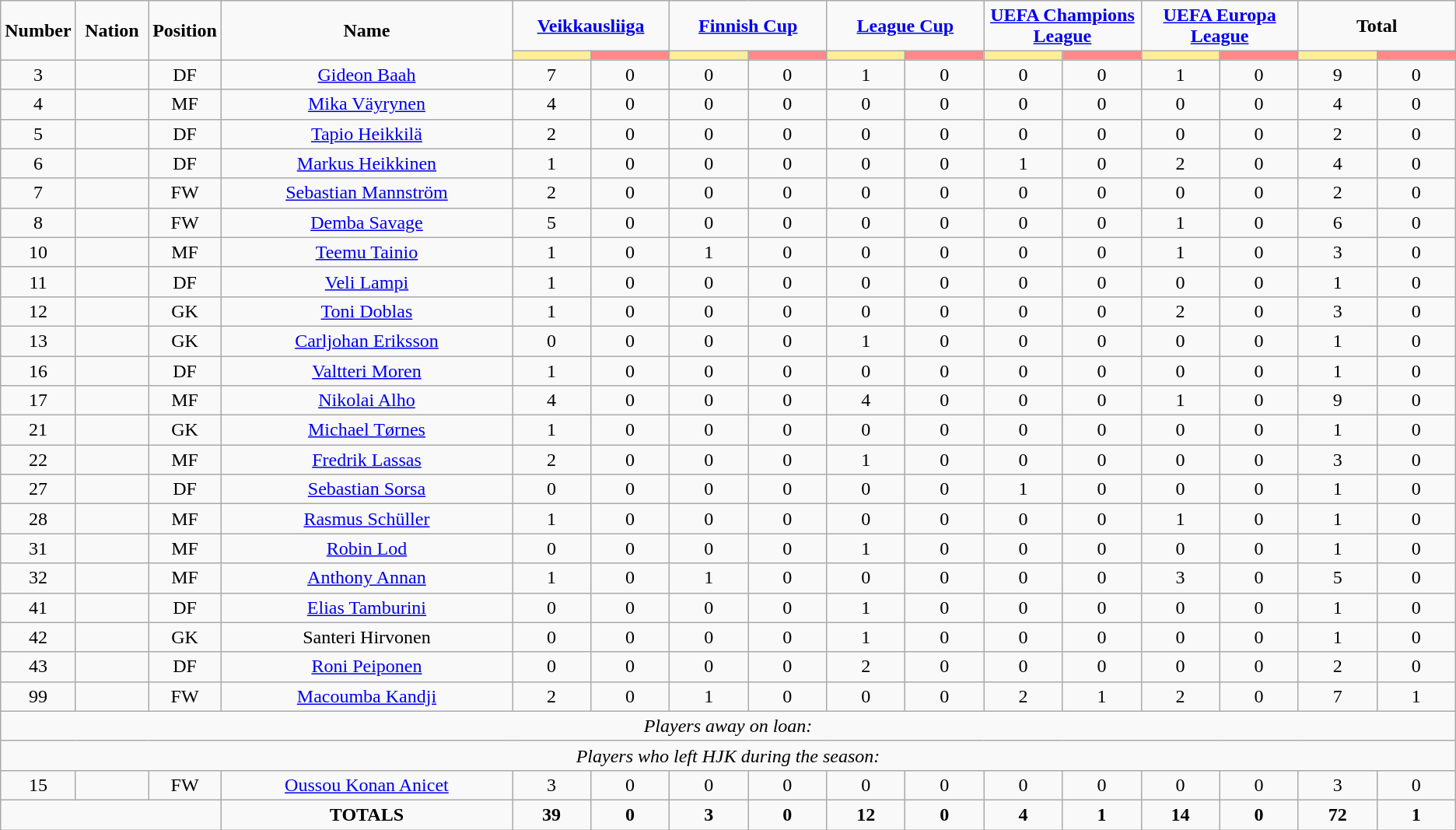<table class="wikitable" style="text-align:center;">
<tr>
<td rowspan="2"  style="width:5%; text-align:center;"><strong>Number</strong></td>
<td rowspan="2"  style="width:5%; text-align:center;"><strong>Nation</strong></td>
<td rowspan="2"  style="width:5%; text-align:center;"><strong>Position</strong></td>
<td rowspan="2"  style="width:20%; text-align:center;"><strong>Name</strong></td>
<td colspan="2" style="text-align:center;"><strong><a href='#'>Veikkausliiga</a></strong></td>
<td colspan="2" style="text-align:center;"><strong><a href='#'>Finnish Cup</a></strong></td>
<td colspan="2" style="text-align:center;"><strong><a href='#'>League Cup</a></strong></td>
<td colspan="2" style="text-align:center;"><strong><a href='#'>UEFA Champions League</a></strong></td>
<td colspan="2" style="text-align:center;"><strong><a href='#'>UEFA Europa League</a></strong></td>
<td colspan="2" style="text-align:center;"><strong>Total</strong></td>
</tr>
<tr>
<th style="width:60px; background:#fe9;"></th>
<th style="width:60px; background:#ff8888;"></th>
<th style="width:60px; background:#fe9;"></th>
<th style="width:60px; background:#ff8888;"></th>
<th style="width:60px; background:#fe9;"></th>
<th style="width:60px; background:#ff8888;"></th>
<th style="width:60px; background:#fe9;"></th>
<th style="width:60px; background:#ff8888;"></th>
<th style="width:60px; background:#fe9;"></th>
<th style="width:60px; background:#ff8888;"></th>
<th style="width:60px; background:#fe9;"></th>
<th style="width:60px; background:#ff8888;"></th>
</tr>
<tr>
<td>3</td>
<td></td>
<td>DF</td>
<td><a href='#'>Gideon Baah</a></td>
<td>7</td>
<td>0</td>
<td>0</td>
<td>0</td>
<td>1</td>
<td>0</td>
<td>0</td>
<td>0</td>
<td>1</td>
<td>0</td>
<td>9</td>
<td>0</td>
</tr>
<tr>
<td>4</td>
<td></td>
<td>MF</td>
<td><a href='#'>Mika Väyrynen</a></td>
<td>4</td>
<td>0</td>
<td>0</td>
<td>0</td>
<td>0</td>
<td>0</td>
<td>0</td>
<td>0</td>
<td>0</td>
<td>0</td>
<td>4</td>
<td>0</td>
</tr>
<tr>
<td>5</td>
<td></td>
<td>DF</td>
<td><a href='#'>Tapio Heikkilä</a></td>
<td>2</td>
<td>0</td>
<td>0</td>
<td>0</td>
<td>0</td>
<td>0</td>
<td>0</td>
<td>0</td>
<td>0</td>
<td>0</td>
<td>2</td>
<td>0</td>
</tr>
<tr>
<td>6</td>
<td></td>
<td>DF</td>
<td><a href='#'>Markus Heikkinen</a></td>
<td>1</td>
<td>0</td>
<td>0</td>
<td>0</td>
<td>0</td>
<td>0</td>
<td>1</td>
<td>0</td>
<td>2</td>
<td>0</td>
<td>4</td>
<td>0</td>
</tr>
<tr>
<td>7</td>
<td></td>
<td>FW</td>
<td><a href='#'>Sebastian Mannström</a></td>
<td>2</td>
<td>0</td>
<td>0</td>
<td>0</td>
<td>0</td>
<td>0</td>
<td>0</td>
<td>0</td>
<td>0</td>
<td>0</td>
<td>2</td>
<td>0</td>
</tr>
<tr>
<td>8</td>
<td></td>
<td>FW</td>
<td><a href='#'>Demba Savage</a></td>
<td>5</td>
<td>0</td>
<td>0</td>
<td>0</td>
<td>0</td>
<td>0</td>
<td>0</td>
<td>0</td>
<td>1</td>
<td>0</td>
<td>6</td>
<td>0</td>
</tr>
<tr>
<td>10</td>
<td></td>
<td>MF</td>
<td><a href='#'>Teemu Tainio</a></td>
<td>1</td>
<td>0</td>
<td>1</td>
<td>0</td>
<td>0</td>
<td>0</td>
<td>0</td>
<td>0</td>
<td>1</td>
<td>0</td>
<td>3</td>
<td>0</td>
</tr>
<tr>
<td>11</td>
<td></td>
<td>DF</td>
<td><a href='#'>Veli Lampi</a></td>
<td>1</td>
<td>0</td>
<td>0</td>
<td>0</td>
<td>0</td>
<td>0</td>
<td>0</td>
<td>0</td>
<td>0</td>
<td>0</td>
<td>1</td>
<td>0</td>
</tr>
<tr>
<td>12</td>
<td></td>
<td>GK</td>
<td><a href='#'>Toni Doblas</a></td>
<td>1</td>
<td>0</td>
<td>0</td>
<td>0</td>
<td>0</td>
<td>0</td>
<td>0</td>
<td>0</td>
<td>2</td>
<td>0</td>
<td>3</td>
<td>0</td>
</tr>
<tr>
<td>13</td>
<td></td>
<td>GK</td>
<td><a href='#'>Carljohan Eriksson</a></td>
<td>0</td>
<td>0</td>
<td>0</td>
<td>0</td>
<td>1</td>
<td>0</td>
<td>0</td>
<td>0</td>
<td>0</td>
<td>0</td>
<td>1</td>
<td>0</td>
</tr>
<tr>
<td>16</td>
<td></td>
<td>DF</td>
<td><a href='#'>Valtteri Moren</a></td>
<td>1</td>
<td>0</td>
<td>0</td>
<td>0</td>
<td>0</td>
<td>0</td>
<td>0</td>
<td>0</td>
<td>0</td>
<td>0</td>
<td>1</td>
<td>0</td>
</tr>
<tr>
<td>17</td>
<td></td>
<td>MF</td>
<td><a href='#'>Nikolai Alho</a></td>
<td>4</td>
<td>0</td>
<td>0</td>
<td>0</td>
<td>4</td>
<td>0</td>
<td>0</td>
<td>0</td>
<td>1</td>
<td>0</td>
<td>9</td>
<td>0</td>
</tr>
<tr>
<td>21</td>
<td></td>
<td>GK</td>
<td><a href='#'>Michael Tørnes</a></td>
<td>1</td>
<td>0</td>
<td>0</td>
<td>0</td>
<td>0</td>
<td>0</td>
<td>0</td>
<td>0</td>
<td>0</td>
<td>0</td>
<td>1</td>
<td>0</td>
</tr>
<tr>
<td>22</td>
<td></td>
<td>MF</td>
<td><a href='#'>Fredrik Lassas</a></td>
<td>2</td>
<td>0</td>
<td>0</td>
<td>0</td>
<td>1</td>
<td>0</td>
<td>0</td>
<td>0</td>
<td>0</td>
<td>0</td>
<td>3</td>
<td>0</td>
</tr>
<tr>
<td>27</td>
<td></td>
<td>DF</td>
<td><a href='#'>Sebastian Sorsa</a></td>
<td>0</td>
<td>0</td>
<td>0</td>
<td>0</td>
<td>0</td>
<td>0</td>
<td>1</td>
<td>0</td>
<td>0</td>
<td>0</td>
<td>1</td>
<td>0</td>
</tr>
<tr>
<td>28</td>
<td></td>
<td>MF</td>
<td><a href='#'>Rasmus Schüller</a></td>
<td>1</td>
<td>0</td>
<td>0</td>
<td>0</td>
<td>0</td>
<td>0</td>
<td>0</td>
<td>0</td>
<td>1</td>
<td>0</td>
<td>1</td>
<td>0</td>
</tr>
<tr>
<td>31</td>
<td></td>
<td>MF</td>
<td><a href='#'>Robin Lod</a></td>
<td>0</td>
<td>0</td>
<td>0</td>
<td>0</td>
<td>1</td>
<td>0</td>
<td>0</td>
<td>0</td>
<td>0</td>
<td>0</td>
<td>1</td>
<td>0</td>
</tr>
<tr>
<td>32</td>
<td></td>
<td>MF</td>
<td><a href='#'>Anthony Annan</a></td>
<td>1</td>
<td>0</td>
<td>1</td>
<td>0</td>
<td>0</td>
<td>0</td>
<td>0</td>
<td>0</td>
<td>3</td>
<td>0</td>
<td>5</td>
<td>0</td>
</tr>
<tr>
<td>41</td>
<td></td>
<td>DF</td>
<td><a href='#'>Elias Tamburini</a></td>
<td>0</td>
<td>0</td>
<td>0</td>
<td>0</td>
<td>1</td>
<td>0</td>
<td>0</td>
<td>0</td>
<td>0</td>
<td>0</td>
<td>1</td>
<td>0</td>
</tr>
<tr>
<td>42</td>
<td></td>
<td>GK</td>
<td>Santeri Hirvonen</td>
<td>0</td>
<td>0</td>
<td>0</td>
<td>0</td>
<td>1</td>
<td>0</td>
<td>0</td>
<td>0</td>
<td>0</td>
<td>0</td>
<td>1</td>
<td>0</td>
</tr>
<tr>
<td>43</td>
<td></td>
<td>DF</td>
<td><a href='#'>Roni Peiponen</a></td>
<td>0</td>
<td>0</td>
<td>0</td>
<td>0</td>
<td>2</td>
<td>0</td>
<td>0</td>
<td>0</td>
<td>0</td>
<td>0</td>
<td>2</td>
<td>0</td>
</tr>
<tr>
<td>99</td>
<td></td>
<td>FW</td>
<td><a href='#'>Macoumba Kandji</a></td>
<td>2</td>
<td>0</td>
<td>1</td>
<td>0</td>
<td>0</td>
<td>0</td>
<td>2</td>
<td>1</td>
<td>2</td>
<td>0</td>
<td>7</td>
<td>1</td>
</tr>
<tr>
<td colspan="16"><em>Players away on loan:</em></td>
</tr>
<tr>
<td colspan="16"><em>Players who left HJK during the season:</em></td>
</tr>
<tr>
<td>15</td>
<td></td>
<td>FW</td>
<td><a href='#'>Oussou Konan Anicet</a></td>
<td>3</td>
<td>0</td>
<td>0</td>
<td>0</td>
<td>0</td>
<td>0</td>
<td>0</td>
<td>0</td>
<td>0</td>
<td>0</td>
<td>3</td>
<td>0</td>
</tr>
<tr>
<td colspan="3"></td>
<td><strong>TOTALS</strong></td>
<td><strong>39</strong></td>
<td><strong>0</strong></td>
<td><strong>3</strong></td>
<td><strong>0</strong></td>
<td><strong>12</strong></td>
<td><strong>0</strong></td>
<td><strong>4</strong></td>
<td><strong>1</strong></td>
<td><strong>14</strong></td>
<td><strong>0</strong></td>
<td><strong>72</strong></td>
<td><strong>1</strong></td>
</tr>
</table>
